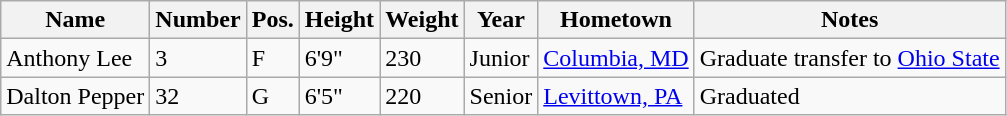<table class="wikitable sortable" border="1">
<tr>
<th>Name</th>
<th>Number</th>
<th>Pos.</th>
<th>Height</th>
<th>Weight</th>
<th>Year</th>
<th>Hometown</th>
<th class="unsortable">Notes</th>
</tr>
<tr>
<td>Anthony Lee</td>
<td>3</td>
<td>F</td>
<td>6'9"</td>
<td>230</td>
<td>Junior</td>
<td><a href='#'>Columbia, MD</a></td>
<td>Graduate transfer to <a href='#'>Ohio State</a></td>
</tr>
<tr>
<td>Dalton Pepper</td>
<td>32</td>
<td>G</td>
<td>6'5"</td>
<td>220</td>
<td>Senior</td>
<td><a href='#'>Levittown, PA</a></td>
<td>Graduated</td>
</tr>
</table>
